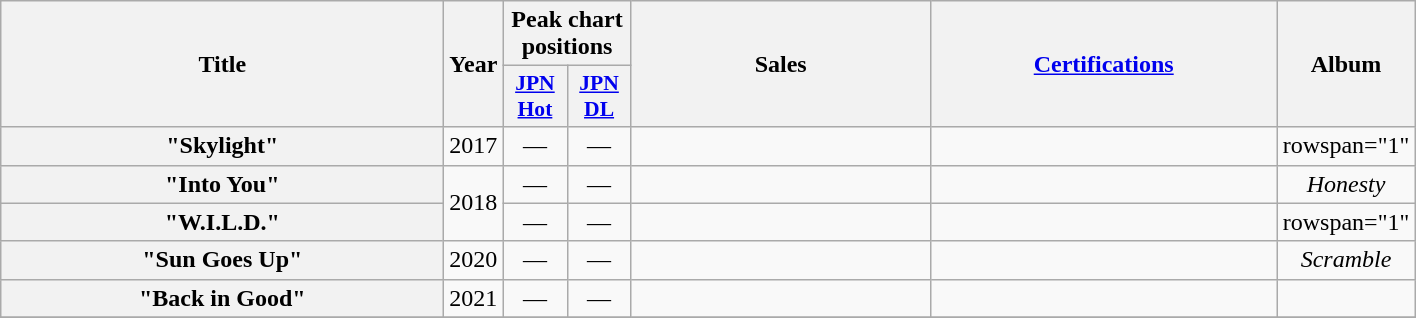<table class="wikitable plainrowheaders" style="text-align:center;">
<tr>
<th scope="col" rowspan="2" style="width:18em;">Title</th>
<th scope="col" rowspan="2">Year</th>
<th scope="col" colspan="2">Peak chart positions</th>
<th scope="col" rowspan="2" style="width:12em;">Sales</th>
<th scope="col" rowspan="2" style="width:14em;"><a href='#'>Certifications</a></th>
<th scope="col" rowspan="2">Album</th>
</tr>
<tr>
<th scope="col" style="width:2.5em;font-size:90%;"><a href='#'>JPN<br>Hot</a><br></th>
<th scope="col" style="width:2.5em;font-size:90%;"><a href='#'>JPN<br>DL</a></th>
</tr>
<tr>
<th scope="row">"Skylight" <br></th>
<td rowspan="1">2017</td>
<td>—</td>
<td>—</td>
<td></td>
<td></td>
<td>rowspan="1" </td>
</tr>
<tr>
<th scope="row">"Into You" <br></th>
<td rowspan="2">2018</td>
<td>—</td>
<td>—</td>
<td></td>
<td></td>
<td><em>Honesty</em></td>
</tr>
<tr>
<th scope="row">"W.I.L.D."<br></th>
<td>—</td>
<td>—</td>
<td></td>
<td></td>
<td>rowspan="1" </td>
</tr>
<tr>
<th scope="row">"Sun Goes Up"<br></th>
<td>2020</td>
<td>—</td>
<td>—</td>
<td></td>
<td></td>
<td><em>Scramble</em></td>
</tr>
<tr>
<th scope="row">"Back in Good"<br></th>
<td>2021</td>
<td>—</td>
<td>—</td>
<td></td>
<td></td>
<td></td>
</tr>
<tr>
</tr>
</table>
